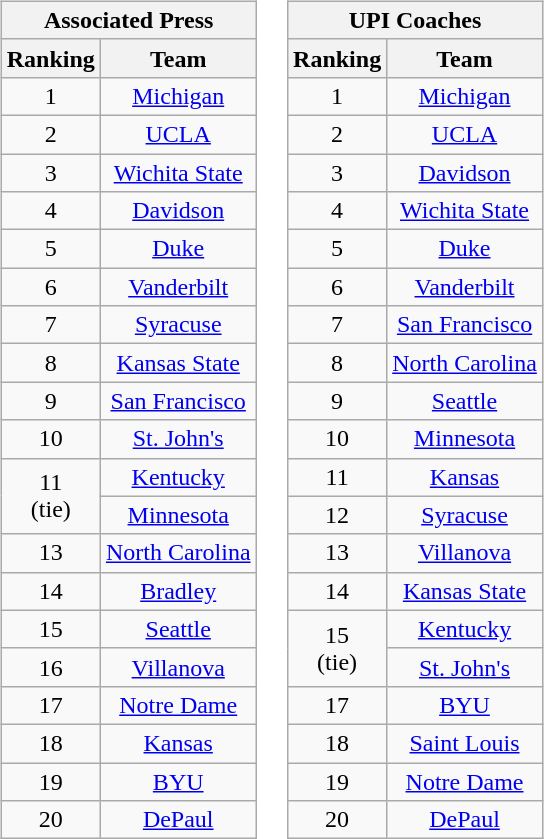<table>
<tr style="vertical-align:top;">
<td><br><table class="wikitable" style="text-align:center;">
<tr>
<th colspan=2>Associated Press</th>
</tr>
<tr>
<th>Ranking</th>
<th>Team</th>
</tr>
<tr>
<td>1</td>
<td><a href='#'>Michigan</a></td>
</tr>
<tr>
<td>2</td>
<td><a href='#'>UCLA</a></td>
</tr>
<tr>
<td>3</td>
<td><a href='#'>Wichita State</a></td>
</tr>
<tr>
<td>4</td>
<td><a href='#'>Davidson</a></td>
</tr>
<tr>
<td>5</td>
<td><a href='#'>Duke</a></td>
</tr>
<tr>
<td>6</td>
<td><a href='#'>Vanderbilt</a></td>
</tr>
<tr>
<td>7</td>
<td><a href='#'>Syracuse</a></td>
</tr>
<tr>
<td>8</td>
<td><a href='#'>Kansas State</a></td>
</tr>
<tr>
<td>9</td>
<td><a href='#'>San Francisco</a></td>
</tr>
<tr>
<td>10</td>
<td><a href='#'>St. John's</a></td>
</tr>
<tr>
<td rowspan=2>11<br>(tie)</td>
<td><a href='#'>Kentucky</a></td>
</tr>
<tr>
<td><a href='#'>Minnesota</a></td>
</tr>
<tr>
<td>13</td>
<td><a href='#'>North Carolina</a></td>
</tr>
<tr>
<td>14</td>
<td><a href='#'>Bradley</a></td>
</tr>
<tr>
<td>15</td>
<td><a href='#'>Seattle</a></td>
</tr>
<tr>
<td>16</td>
<td><a href='#'>Villanova</a></td>
</tr>
<tr>
<td>17</td>
<td><a href='#'>Notre Dame</a></td>
</tr>
<tr>
<td>18</td>
<td><a href='#'>Kansas</a></td>
</tr>
<tr>
<td>19</td>
<td><a href='#'>BYU</a></td>
</tr>
<tr>
<td>20</td>
<td><a href='#'>DePaul</a></td>
</tr>
</table>
</td>
<td><br><table class="wikitable" style="text-align:center;">
<tr>
<th colspan=2><strong>UPI Coaches</strong></th>
</tr>
<tr>
<th>Ranking</th>
<th>Team</th>
</tr>
<tr>
<td>1</td>
<td><a href='#'>Michigan</a></td>
</tr>
<tr>
<td>2</td>
<td><a href='#'>UCLA</a></td>
</tr>
<tr>
<td>3</td>
<td><a href='#'>Davidson</a></td>
</tr>
<tr>
<td>4</td>
<td><a href='#'>Wichita State</a></td>
</tr>
<tr>
<td>5</td>
<td><a href='#'>Duke</a></td>
</tr>
<tr>
<td>6</td>
<td><a href='#'>Vanderbilt</a></td>
</tr>
<tr>
<td>7</td>
<td><a href='#'>San Francisco</a></td>
</tr>
<tr>
<td>8</td>
<td><a href='#'>North Carolina</a></td>
</tr>
<tr>
<td>9</td>
<td><a href='#'>Seattle</a></td>
</tr>
<tr>
<td>10</td>
<td><a href='#'>Minnesota</a></td>
</tr>
<tr>
<td>11</td>
<td><a href='#'>Kansas</a></td>
</tr>
<tr>
<td>12</td>
<td><a href='#'>Syracuse</a></td>
</tr>
<tr>
<td>13</td>
<td><a href='#'>Villanova</a></td>
</tr>
<tr>
<td>14</td>
<td><a href='#'>Kansas State</a></td>
</tr>
<tr>
<td rowspan=2>15<br>(tie)</td>
<td><a href='#'>Kentucky</a></td>
</tr>
<tr>
<td><a href='#'>St. John's</a></td>
</tr>
<tr>
<td>17</td>
<td><a href='#'>BYU</a></td>
</tr>
<tr>
<td>18</td>
<td><a href='#'>Saint Louis</a></td>
</tr>
<tr>
<td>19</td>
<td><a href='#'>Notre Dame</a></td>
</tr>
<tr>
<td>20</td>
<td><a href='#'>DePaul</a></td>
</tr>
</table>
</td>
</tr>
</table>
